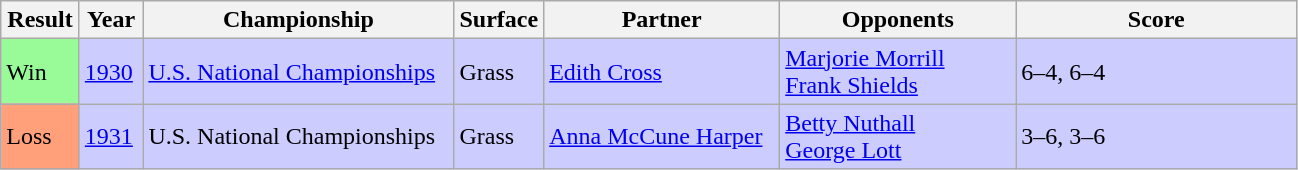<table class='sortable wikitable'>
<tr>
<th style="width:45px">Result</th>
<th style="width:35px">Year</th>
<th style="width:200px">Championship</th>
<th style="width:50px">Surface</th>
<th style="width:150px">Partner</th>
<th style="width:150px">Opponents</th>
<th style="width:180px" class="unsortable">Score</th>
</tr>
<tr style="background:#ccccff">
<td style="background:#98FB98">Win</td>
<td><a href='#'>1930</a></td>
<td><a href='#'>U.S. National Championships</a></td>
<td>Grass</td>
<td> <a href='#'>Edith Cross</a></td>
<td> <a href='#'>Marjorie Morrill</a> <br>  <a href='#'>Frank Shields</a></td>
<td>6–4, 6–4</td>
</tr>
<tr style="background:#ccccff">
<td style="background:#FFA07A">Loss</td>
<td><a href='#'>1931</a></td>
<td>U.S. National Championships</td>
<td>Grass</td>
<td> <a href='#'>Anna McCune Harper</a></td>
<td> <a href='#'>Betty Nuthall</a> <br>  <a href='#'>George Lott</a></td>
<td>3–6, 3–6</td>
</tr>
</table>
